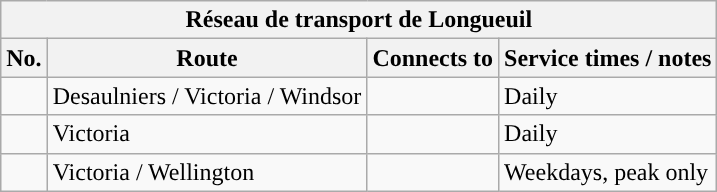<table class="wikitable">
<tr>
<th colspan="4" style="background: #">Réseau de transport de Longueuil</th>
</tr>
<tr>
<th>No.</th>
<th>Route</th>
<th>Connects to</th>
<th>Service times / notes</th>
</tr>
<tr>
<td> </td>
<td>Desaulniers / Victoria / Windsor</td>
<td> </td>
<td>Daily</td>
</tr>
<tr>
<td> </td>
<td>Victoria</td>
<td></td>
<td>Daily</td>
</tr>
<tr>
<td> </td>
<td>Victoria / Wellington</td>
<td></td>
<td>Weekdays, peak only</td>
</tr>
</table>
